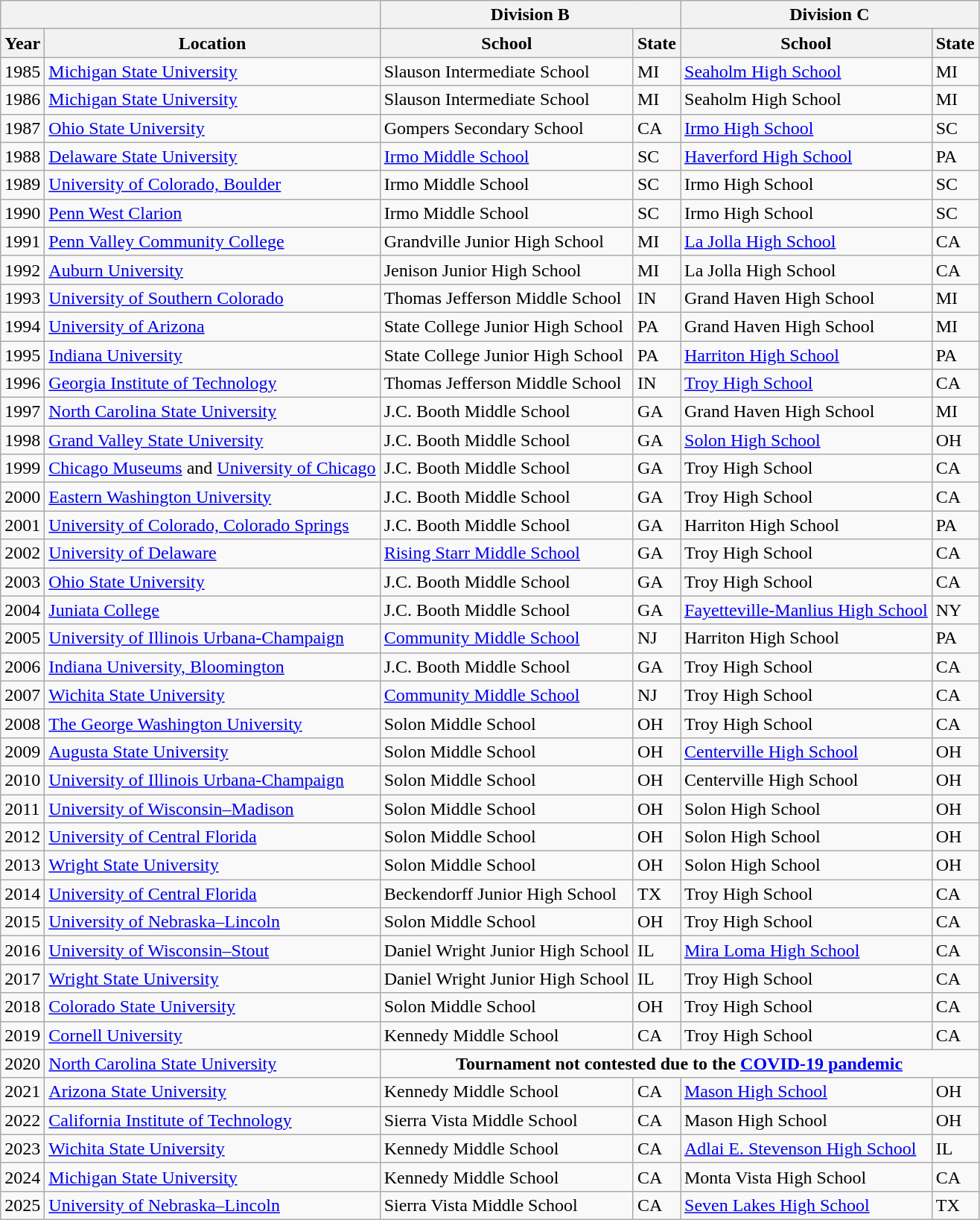<table class="wikitable">
<tr>
<th colspan="2"></th>
<th colspan="2">Division B</th>
<th colspan="2">Division C</th>
</tr>
<tr>
<th>Year</th>
<th>Location</th>
<th>School</th>
<th>State</th>
<th>School</th>
<th>State</th>
</tr>
<tr>
<td>1985</td>
<td> <a href='#'>Michigan State University</a></td>
<td>Slauson Intermediate School</td>
<td>MI</td>
<td><a href='#'>Seaholm High School</a></td>
<td>MI</td>
</tr>
<tr>
<td>1986</td>
<td> <a href='#'>Michigan State University</a></td>
<td>Slauson Intermediate School</td>
<td>MI</td>
<td>Seaholm High School</td>
<td>MI</td>
</tr>
<tr>
<td>1987</td>
<td> <a href='#'>Ohio State University</a></td>
<td>Gompers Secondary School</td>
<td>CA</td>
<td><a href='#'>Irmo High School</a></td>
<td>SC</td>
</tr>
<tr>
<td>1988</td>
<td> <a href='#'>Delaware State University</a></td>
<td><a href='#'>Irmo Middle School</a></td>
<td>SC</td>
<td><a href='#'>Haverford High School</a></td>
<td>PA</td>
</tr>
<tr>
<td>1989</td>
<td> <a href='#'>University of Colorado, Boulder</a></td>
<td>Irmo Middle School</td>
<td>SC</td>
<td>Irmo High School</td>
<td>SC</td>
</tr>
<tr>
<td>1990</td>
<td> <a href='#'>Penn West Clarion</a></td>
<td>Irmo Middle School</td>
<td>SC</td>
<td>Irmo High School</td>
<td>SC</td>
</tr>
<tr>
<td>1991</td>
<td> <a href='#'>Penn Valley Community College</a></td>
<td>Grandville Junior High School</td>
<td>MI</td>
<td><a href='#'>La Jolla High School</a></td>
<td>CA</td>
</tr>
<tr>
<td>1992</td>
<td> <a href='#'>Auburn University</a></td>
<td>Jenison Junior High School</td>
<td>MI</td>
<td>La Jolla High School</td>
<td>CA</td>
</tr>
<tr>
<td>1993</td>
<td> <a href='#'>University of Southern Colorado</a></td>
<td>Thomas Jefferson Middle School</td>
<td>IN</td>
<td>Grand Haven High School</td>
<td>MI</td>
</tr>
<tr>
<td>1994</td>
<td> <a href='#'>University of Arizona</a></td>
<td>State College Junior High School</td>
<td>PA</td>
<td>Grand Haven High School</td>
<td>MI</td>
</tr>
<tr>
<td>1995</td>
<td> <a href='#'>Indiana University</a></td>
<td>State College Junior High School</td>
<td>PA</td>
<td><a href='#'>Harriton High School</a></td>
<td>PA</td>
</tr>
<tr>
<td>1996</td>
<td> <a href='#'>Georgia Institute of Technology</a></td>
<td>Thomas Jefferson Middle School</td>
<td>IN</td>
<td><a href='#'>Troy High School</a></td>
<td>CA</td>
</tr>
<tr>
<td>1997</td>
<td> <a href='#'>North Carolina State University</a></td>
<td>J.C. Booth Middle School</td>
<td>GA</td>
<td>Grand Haven High School</td>
<td>MI</td>
</tr>
<tr>
<td>1998</td>
<td> <a href='#'>Grand Valley State University</a></td>
<td>J.C. Booth Middle School</td>
<td>GA</td>
<td><a href='#'>Solon High School</a></td>
<td>OH</td>
</tr>
<tr>
<td>1999</td>
<td> <a href='#'>Chicago Museums</a> and <a href='#'>University of Chicago</a></td>
<td>J.C. Booth Middle School</td>
<td>GA</td>
<td>Troy High School</td>
<td>CA</td>
</tr>
<tr>
<td>2000</td>
<td> <a href='#'>Eastern Washington University</a></td>
<td>J.C. Booth Middle School</td>
<td>GA</td>
<td>Troy High School</td>
<td>CA</td>
</tr>
<tr>
<td>2001</td>
<td> <a href='#'>University of Colorado, Colorado Springs</a></td>
<td>J.C. Booth Middle School</td>
<td>GA</td>
<td>Harriton High School</td>
<td>PA</td>
</tr>
<tr>
<td>2002</td>
<td> <a href='#'>University of Delaware</a></td>
<td><a href='#'>Rising Starr Middle School</a></td>
<td>GA</td>
<td>Troy High School</td>
<td>CA</td>
</tr>
<tr>
<td>2003</td>
<td> <a href='#'>Ohio State University</a></td>
<td>J.C. Booth Middle School</td>
<td>GA</td>
<td>Troy High School</td>
<td>CA</td>
</tr>
<tr>
<td>2004</td>
<td> <a href='#'>Juniata College</a></td>
<td>J.C. Booth Middle School</td>
<td>GA</td>
<td><a href='#'>Fayetteville-Manlius High School</a></td>
<td>NY</td>
</tr>
<tr>
<td>2005</td>
<td> <a href='#'>University of Illinois Urbana-Champaign</a></td>
<td><a href='#'>Community Middle School</a></td>
<td>NJ</td>
<td>Harriton High School</td>
<td>PA</td>
</tr>
<tr>
<td>2006</td>
<td> <a href='#'>Indiana University, Bloomington</a></td>
<td>J.C. Booth Middle School</td>
<td>GA</td>
<td>Troy High School</td>
<td>CA</td>
</tr>
<tr>
<td>2007</td>
<td> <a href='#'>Wichita State University</a></td>
<td><a href='#'>Community Middle School</a></td>
<td>NJ</td>
<td>Troy High School</td>
<td>CA</td>
</tr>
<tr>
<td>2008</td>
<td> <a href='#'>The George Washington University</a></td>
<td>Solon Middle School</td>
<td>OH</td>
<td>Troy High School</td>
<td>CA</td>
</tr>
<tr>
<td>2009</td>
<td> <a href='#'>Augusta State University</a></td>
<td>Solon Middle School</td>
<td>OH</td>
<td><a href='#'>Centerville High School</a></td>
<td>OH</td>
</tr>
<tr>
<td>2010</td>
<td> <a href='#'>University of Illinois Urbana-Champaign</a></td>
<td>Solon Middle School</td>
<td>OH</td>
<td>Centerville High School</td>
<td>OH</td>
</tr>
<tr>
<td>2011</td>
<td> <a href='#'>University of Wisconsin–Madison</a></td>
<td>Solon Middle School</td>
<td>OH</td>
<td>Solon High School</td>
<td>OH</td>
</tr>
<tr>
<td>2012</td>
<td> <a href='#'>University of Central Florida</a></td>
<td>Solon Middle School</td>
<td>OH</td>
<td>Solon High School</td>
<td>OH</td>
</tr>
<tr>
<td>2013</td>
<td> <a href='#'>Wright State University</a></td>
<td>Solon Middle School</td>
<td>OH</td>
<td>Solon High School</td>
<td>OH</td>
</tr>
<tr>
<td>2014</td>
<td> <a href='#'>University of Central Florida</a></td>
<td>Beckendorff Junior High School</td>
<td>TX</td>
<td>Troy High School</td>
<td>CA</td>
</tr>
<tr>
<td>2015</td>
<td> <a href='#'>University of Nebraska–Lincoln</a></td>
<td>Solon Middle School</td>
<td>OH</td>
<td>Troy High School</td>
<td>CA</td>
</tr>
<tr>
<td>2016</td>
<td> <a href='#'>University of Wisconsin–Stout</a></td>
<td>Daniel Wright Junior High School</td>
<td>IL</td>
<td><a href='#'>Mira Loma High School</a></td>
<td>CA</td>
</tr>
<tr>
<td>2017</td>
<td> <a href='#'>Wright State University</a></td>
<td>Daniel Wright Junior High School</td>
<td>IL</td>
<td>Troy High School</td>
<td>CA</td>
</tr>
<tr>
<td>2018</td>
<td> <a href='#'>Colorado State University</a></td>
<td>Solon Middle School</td>
<td>OH</td>
<td>Troy High School</td>
<td>CA</td>
</tr>
<tr>
<td>2019</td>
<td> <a href='#'>Cornell University</a></td>
<td>Kennedy Middle School</td>
<td>CA</td>
<td>Troy High School</td>
<td>CA</td>
</tr>
<tr>
<td>2020</td>
<td> <a href='#'>North Carolina State University</a></td>
<td style="text-align:center;" colspan=4><strong>Tournament not contested due to the <a href='#'>COVID-19 pandemic</a></strong></td>
</tr>
<tr>
<td>2021</td>
<td> <a href='#'>Arizona State University</a></td>
<td>Kennedy Middle School</td>
<td>CA</td>
<td><a href='#'>Mason High School</a></td>
<td>OH</td>
</tr>
<tr>
<td>2022</td>
<td> <a href='#'>California Institute of Technology</a></td>
<td>Sierra Vista Middle School</td>
<td>CA</td>
<td>Mason High School</td>
<td>OH</td>
</tr>
<tr>
<td>2023</td>
<td> <a href='#'>Wichita State University</a></td>
<td>Kennedy Middle School</td>
<td>CA</td>
<td><a href='#'>Adlai E. Stevenson High School</a></td>
<td>IL</td>
</tr>
<tr>
<td>2024</td>
<td> <a href='#'>Michigan State University</a></td>
<td>Kennedy Middle School</td>
<td>CA</td>
<td>Monta Vista High School</td>
<td>CA</td>
</tr>
<tr>
<td>2025</td>
<td> <a href='#'>University of Nebraska–Lincoln</a></td>
<td>Sierra Vista Middle School</td>
<td>CA</td>
<td><a href='#'>Seven Lakes High School</a></td>
<td>TX</td>
</tr>
</table>
